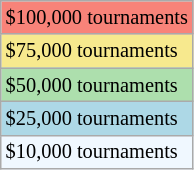<table class="wikitable" style="font-size:85%">
<tr style="background:#f88379;">
<td>$100,000 tournaments</td>
</tr>
<tr style="background:#f7e98e;">
<td>$75,000 tournaments</td>
</tr>
<tr style="background:#addfad;">
<td>$50,000 tournaments</td>
</tr>
<tr style="background:lightblue;">
<td>$25,000 tournaments</td>
</tr>
<tr style="background:#f0f8ff;">
<td>$10,000 tournaments</td>
</tr>
</table>
